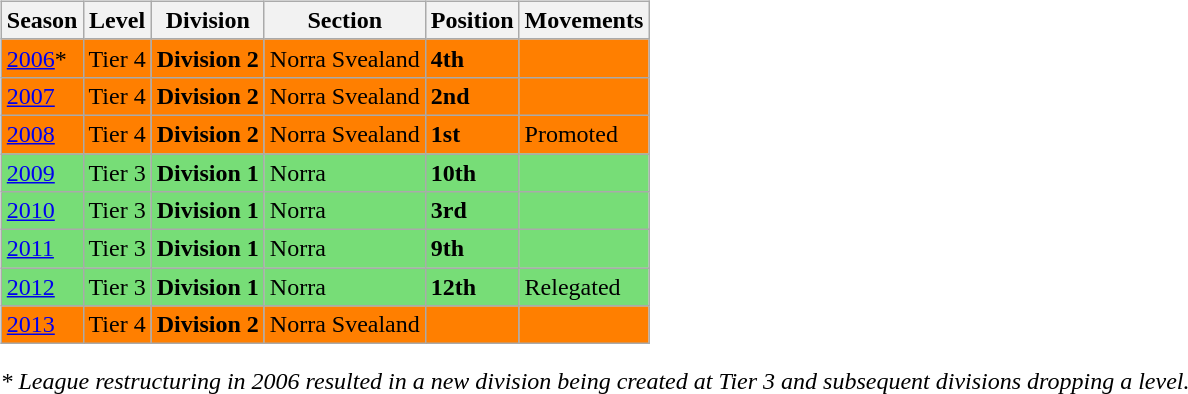<table>
<tr>
<td valign="top" width=0%><br><table class="wikitable">
<tr style="background:#f0f6fa;">
<th><strong>Season</strong></th>
<th><strong>Level</strong></th>
<th><strong>Division</strong></th>
<th><strong>Section</strong></th>
<th><strong>Position</strong></th>
<th><strong>Movements</strong></th>
</tr>
<tr>
<td style="background:#FF7F00;"><a href='#'>2006</a>*</td>
<td style="background:#FF7F00;">Tier 4</td>
<td style="background:#FF7F00;"><strong>Division 2</strong></td>
<td style="background:#FF7F00;">Norra Svealand</td>
<td style="background:#FF7F00;"><strong>4th</strong></td>
<td style="background:#FF7F00;"></td>
</tr>
<tr>
<td style="background:#FF7F00;"><a href='#'>2007</a></td>
<td style="background:#FF7F00;">Tier 4</td>
<td style="background:#FF7F00;"><strong>Division 2</strong></td>
<td style="background:#FF7F00;">Norra Svealand</td>
<td style="background:#FF7F00;"><strong>2nd</strong></td>
<td style="background:#FF7F00;"></td>
</tr>
<tr>
<td style="background:#FF7F00;"><a href='#'>2008</a></td>
<td style="background:#FF7F00;">Tier 4</td>
<td style="background:#FF7F00;"><strong>Division 2</strong></td>
<td style="background:#FF7F00;">Norra Svealand</td>
<td style="background:#FF7F00;"><strong>1st</strong></td>
<td style="background:#FF7F00;">Promoted</td>
</tr>
<tr>
<td style="background:#77DD77;"><a href='#'>2009</a></td>
<td style="background:#77DD77;">Tier 3</td>
<td style="background:#77DD77;"><strong>Division 1</strong></td>
<td style="background:#77DD77;">Norra</td>
<td style="background:#77DD77;"><strong>10th</strong></td>
<td style="background:#77DD77;"></td>
</tr>
<tr>
<td style="background:#77DD77;"><a href='#'>2010</a></td>
<td style="background:#77DD77;">Tier 3</td>
<td style="background:#77DD77;"><strong>Division 1</strong></td>
<td style="background:#77DD77;">Norra</td>
<td style="background:#77DD77;"><strong>3rd</strong></td>
<td style="background:#77DD77;"></td>
</tr>
<tr>
<td style="background:#77DD77;"><a href='#'>2011</a></td>
<td style="background:#77DD77;">Tier 3</td>
<td style="background:#77DD77;"><strong>Division 1</strong></td>
<td style="background:#77DD77;">Norra</td>
<td style="background:#77DD77;"><strong>9th</strong></td>
<td style="background:#77DD77;"></td>
</tr>
<tr>
<td style="background:#77DD77;"><a href='#'>2012</a></td>
<td style="background:#77DD77;">Tier 3</td>
<td style="background:#77DD77;"><strong>Division 1</strong></td>
<td style="background:#77DD77;">Norra</td>
<td style="background:#77DD77;"><strong>12th</strong></td>
<td style="background:#77DD77;">Relegated</td>
</tr>
<tr>
<td style="background:#FF7F00;"><a href='#'>2013</a></td>
<td style="background:#FF7F00;">Tier 4</td>
<td style="background:#FF7F00;"><strong>Division 2</strong></td>
<td style="background:#FF7F00;">Norra Svealand</td>
<td style="background:#FF7F00;"></td>
<td style="background:#FF7F00;"></td>
</tr>
</table>
<em>* League restructuring in 2006 resulted in a new division being created at Tier 3 and subsequent divisions dropping a level.</em> </td>
</tr>
</table>
